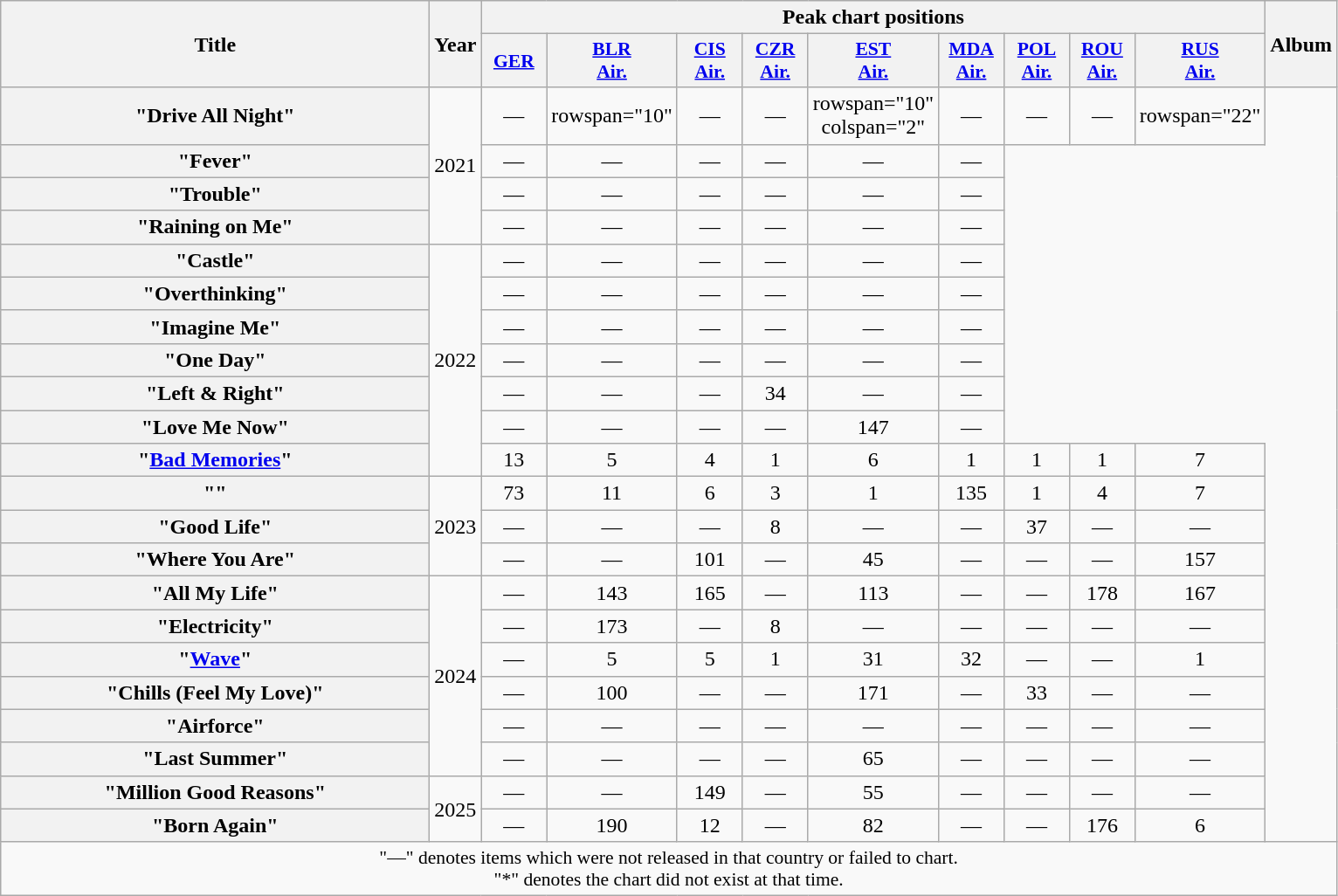<table class="wikitable plainrowheaders" style="text-align:center;">
<tr>
<th scope="col" rowspan="2" style="width:20em;">Title</th>
<th scope="col" rowspan="2" style="width:1em;">Year</th>
<th colspan="9">Peak chart positions</th>
<th scope="col" rowspan="2">Album</th>
</tr>
<tr>
<th scope="col" style="width:3em;font-size:90%;"><a href='#'>GER</a><br></th>
<th scope="col" style="width:3em;font-size:90%;"><a href='#'>BLR<br>Air.</a><br></th>
<th scope="col" style="width:3em;font-size:90%;"><a href='#'>CIS<br>Air.</a><br></th>
<th scope="col" style="width:3em;font-size:90%;"><a href='#'>CZR<br>Air.</a><br></th>
<th scope="col" style="width:3em;font-size:90%;"><a href='#'>EST<br>Air.</a><br></th>
<th scope="col" style="width:3em;font-size:90%;"><a href='#'>MDA<br>Air.</a><br></th>
<th scope="col" style="width:3em;font-size:90%;"><a href='#'>POL<br>Air.</a><br></th>
<th scope="col" style="width:3em;font-size:90%;"><a href='#'>ROU<br>Air.</a><br></th>
<th scope="col" style="width:3em;font-size:90%;"><a href='#'>RUS<br>Air.</a><br></th>
</tr>
<tr>
<th scope="row">"Drive All Night"<br></th>
<td rowspan="4">2021</td>
<td>—</td>
<td>rowspan="10" </td>
<td>—</td>
<td>—</td>
<td>rowspan="10" colspan="2" </td>
<td>—</td>
<td>—</td>
<td>—</td>
<td>rowspan="22" </td>
</tr>
<tr>
<th scope="row">"Fever"<br></th>
<td>—</td>
<td>—</td>
<td>—</td>
<td>—</td>
<td>—</td>
<td>—</td>
</tr>
<tr>
<th scope="row">"Trouble"<br></th>
<td>—</td>
<td>—</td>
<td>—</td>
<td>—</td>
<td>—</td>
<td>—</td>
</tr>
<tr>
<th scope="row">"Raining on Me"<br></th>
<td>—</td>
<td>—</td>
<td>—</td>
<td>—</td>
<td>—</td>
<td>—</td>
</tr>
<tr>
<th scope="row">"Castle"<br></th>
<td rowspan="7">2022</td>
<td>—</td>
<td>—</td>
<td>—</td>
<td>—</td>
<td>—</td>
<td>—</td>
</tr>
<tr>
<th scope="row">"Overthinking"<br></th>
<td>—</td>
<td>—</td>
<td>—</td>
<td>—</td>
<td>—</td>
<td>—</td>
</tr>
<tr>
<th scope="row">"Imagine Me"<br></th>
<td>—</td>
<td>—</td>
<td>—</td>
<td>—</td>
<td>—</td>
<td>—</td>
</tr>
<tr>
<th scope="row">"One Day"<br></th>
<td>—</td>
<td>—</td>
<td>—</td>
<td>—</td>
<td>—</td>
<td>—</td>
</tr>
<tr>
<th scope="row">"Left & Right"<br></th>
<td>—</td>
<td>—</td>
<td>—</td>
<td>34</td>
<td>—</td>
<td>—</td>
</tr>
<tr>
<th scope="row">"Love Me Now"<br></th>
<td>—</td>
<td>—</td>
<td>—</td>
<td>—</td>
<td>147</td>
<td>—</td>
</tr>
<tr>
<th scope="row">"<a href='#'>Bad Memories</a>"<br></th>
<td>13</td>
<td>5</td>
<td>4</td>
<td>1</td>
<td>6</td>
<td>1</td>
<td>1</td>
<td>1</td>
<td>7</td>
</tr>
<tr>
<th scope="row">""<br></th>
<td rowspan="3">2023</td>
<td>73</td>
<td>11</td>
<td>6</td>
<td>3</td>
<td>1</td>
<td>135</td>
<td>1</td>
<td>4</td>
<td>7</td>
</tr>
<tr>
<th scope="row">"Good Life"</th>
<td>—</td>
<td>—</td>
<td>—</td>
<td>8</td>
<td>—</td>
<td>—</td>
<td>37</td>
<td>—</td>
<td>—</td>
</tr>
<tr>
<th scope="row">"Where You Are"<br></th>
<td>—</td>
<td>—</td>
<td>101</td>
<td>—</td>
<td>45</td>
<td>—</td>
<td>—</td>
<td>—</td>
<td>157</td>
</tr>
<tr>
<th scope="row">"All My Life"<br></th>
<td rowspan="6">2024</td>
<td>—</td>
<td>143</td>
<td>165</td>
<td>—</td>
<td>113</td>
<td>—</td>
<td>—</td>
<td>178</td>
<td>167</td>
</tr>
<tr>
<th scope="row">"Electricity"<br></th>
<td>—</td>
<td>173</td>
<td>—</td>
<td>8</td>
<td>—</td>
<td>—</td>
<td>—</td>
<td>—</td>
<td>—</td>
</tr>
<tr>
<th scope="row">"<a href='#'>Wave</a>"<br></th>
<td>—</td>
<td>5</td>
<td>5</td>
<td>1</td>
<td>31</td>
<td>32</td>
<td>—</td>
<td>—</td>
<td>1</td>
</tr>
<tr>
<th scope="row">"Chills (Feel My Love)"<br></th>
<td>—</td>
<td>100</td>
<td>—</td>
<td>—</td>
<td>171</td>
<td>—</td>
<td>33</td>
<td>—</td>
<td>—</td>
</tr>
<tr>
<th scope="row">"Airforce"<br></th>
<td>—</td>
<td>—</td>
<td>—</td>
<td>—</td>
<td>—</td>
<td>—</td>
<td>—</td>
<td>—</td>
<td>—</td>
</tr>
<tr>
<th scope="row">"Last Summer"<br></th>
<td>—</td>
<td>—</td>
<td>—</td>
<td>—</td>
<td>65</td>
<td>—</td>
<td>—</td>
<td>—</td>
<td>—</td>
</tr>
<tr>
<th scope="row">"Million Good Reasons"<br></th>
<td rowspan="2">2025</td>
<td>—</td>
<td>—</td>
<td>149</td>
<td>—</td>
<td>55</td>
<td>—</td>
<td>—</td>
<td>—</td>
<td>—</td>
</tr>
<tr>
<th scope="row">"Born Again"<br></th>
<td>—</td>
<td>190</td>
<td>12</td>
<td>—</td>
<td>82</td>
<td>—</td>
<td>—</td>
<td>176</td>
<td>6</td>
</tr>
<tr>
<td colspan="12" style="font-size:90%;">"—" denotes items which were not released in that country or failed to chart.<br>"*" denotes the chart did not exist at that time.</td>
</tr>
</table>
